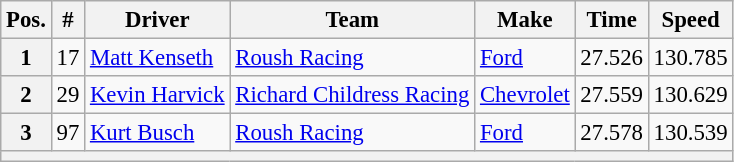<table class="wikitable" style="font-size:95%">
<tr>
<th>Pos.</th>
<th>#</th>
<th>Driver</th>
<th>Team</th>
<th>Make</th>
<th>Time</th>
<th>Speed</th>
</tr>
<tr>
<th>1</th>
<td>17</td>
<td><a href='#'>Matt Kenseth</a></td>
<td><a href='#'>Roush Racing</a></td>
<td><a href='#'>Ford</a></td>
<td>27.526</td>
<td>130.785</td>
</tr>
<tr>
<th>2</th>
<td>29</td>
<td><a href='#'>Kevin Harvick</a></td>
<td><a href='#'>Richard Childress Racing</a></td>
<td><a href='#'>Chevrolet</a></td>
<td>27.559</td>
<td>130.629</td>
</tr>
<tr>
<th>3</th>
<td>97</td>
<td><a href='#'>Kurt Busch</a></td>
<td><a href='#'>Roush Racing</a></td>
<td><a href='#'>Ford</a></td>
<td>27.578</td>
<td>130.539</td>
</tr>
<tr>
<th colspan="7"></th>
</tr>
</table>
